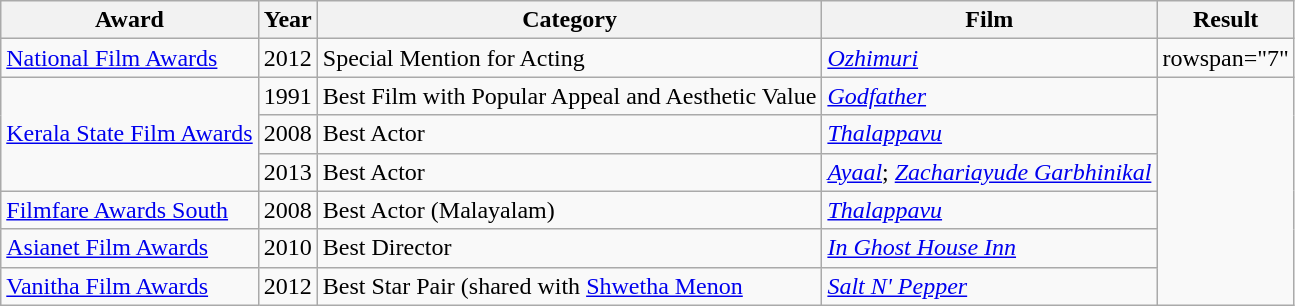<table class="wikitable sortable">
<tr>
<th scope="col">Award</th>
<th scope="col">Year</th>
<th scope="col">Category</th>
<th scope="col">Film</th>
<th scope="col">Result</th>
</tr>
<tr>
<td><a href='#'>National Film Awards</a></td>
<td>2012</td>
<td>Special Mention for Acting</td>
<td><em><a href='#'>Ozhimuri</a></em></td>
<td>rowspan="7" </td>
</tr>
<tr>
<td rowspan="3"><a href='#'>Kerala State Film Awards</a></td>
<td>1991</td>
<td>Best Film with Popular Appeal and Aesthetic Value</td>
<td><em><a href='#'>Godfather</a></em></td>
</tr>
<tr>
<td>2008</td>
<td>Best Actor</td>
<td><em><a href='#'>Thalappavu</a></em></td>
</tr>
<tr>
<td>2013</td>
<td>Best Actor</td>
<td><em><a href='#'>Ayaal</a></em>; <em><a href='#'>Zachariayude Garbhinikal</a></em></td>
</tr>
<tr>
<td><a href='#'>Filmfare Awards South</a></td>
<td>2008</td>
<td>Best Actor (Malayalam)</td>
<td><em><a href='#'>Thalappavu</a></em></td>
</tr>
<tr>
<td><a href='#'>Asianet Film Awards</a></td>
<td>2010</td>
<td>Best Director</td>
<td><em><a href='#'>In Ghost House Inn</a></em></td>
</tr>
<tr>
<td><a href='#'>Vanitha Film Awards</a></td>
<td>2012</td>
<td>Best Star Pair (shared with <a href='#'>Shwetha Menon</a></td>
<td><em><a href='#'>Salt N' Pepper</a></em></td>
</tr>
</table>
